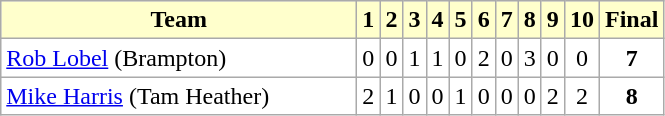<table class="wikitable">
<tr align=center bgcolor="#ffffcc">
<td><strong>Team</strong></td>
<td><strong>1</strong></td>
<td><strong>2</strong></td>
<td><strong>3</strong></td>
<td><strong>4</strong></td>
<td><strong>5</strong></td>
<td><strong>6</strong></td>
<td><strong>7</strong></td>
<td><strong>8</strong></td>
<td><strong>9</strong></td>
<td><strong>10</strong></td>
<td><strong>Final</strong></td>
</tr>
<tr align=center bgcolor="FFFFFF">
<td align=left width=230 nowrap><a href='#'>Rob Lobel</a> (Brampton)</td>
<td>0</td>
<td>0</td>
<td>1</td>
<td>1</td>
<td>0</td>
<td>2</td>
<td>0</td>
<td>3</td>
<td>0</td>
<td>0</td>
<td><strong>7</strong></td>
</tr>
<tr align=center bgcolor="FFFFFF">
<td align=left width=230 nowrap><a href='#'>Mike Harris</a> (Tam Heather) </td>
<td>2</td>
<td>1</td>
<td>0</td>
<td>0</td>
<td>1</td>
<td>0</td>
<td>0</td>
<td>0</td>
<td>2</td>
<td>2</td>
<td><strong>8</strong></td>
</tr>
</table>
